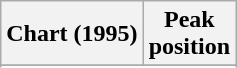<table class="wikitable">
<tr>
<th>Chart (1995)</th>
<th>Peak<br>position</th>
</tr>
<tr>
</tr>
<tr>
</tr>
</table>
